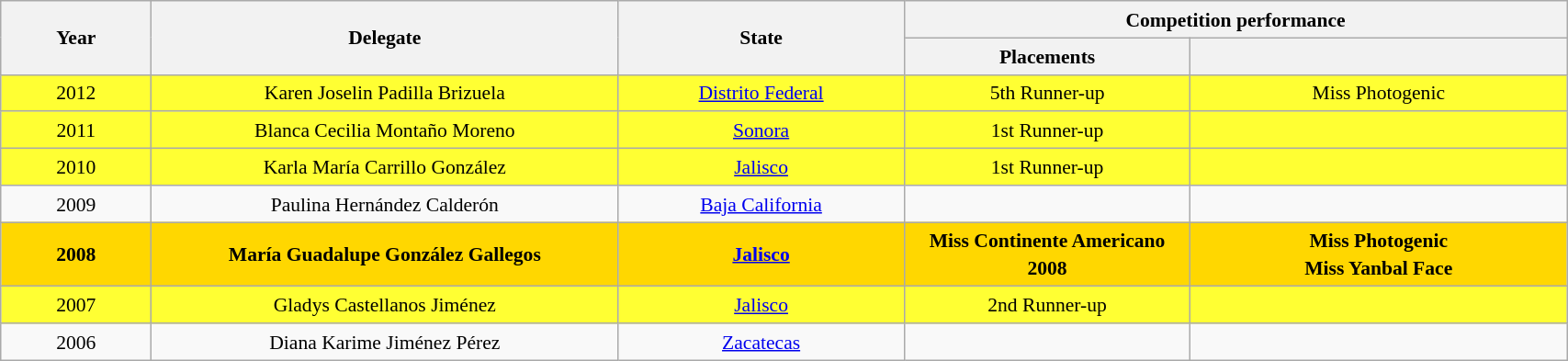<table class="wikitable" style="text-align:center; line-height:20px; font-size:90%; width:90%;">
<tr>
<th rowspan="2"  width=60px>Year</th>
<th rowspan="2"  width=200px>Delegate</th>
<th rowspan="2"  width=120px>State</th>
<th colspan="2"  width=200px>Competition performance</th>
</tr>
<tr>
<th width=120px>Placements</th>
<th width=160px></th>
</tr>
<tr style="background-color:#FFFF33">
<td>2012</td>
<td>Karen Joselin Padilla Brizuela</td>
<td><a href='#'>Distrito Federal</a></td>
<td>5th Runner-up</td>
<td>Miss Photogenic</td>
</tr>
<tr style="background-color:#FFFF33">
<td>2011</td>
<td>Blanca Cecilia Montaño Moreno</td>
<td><a href='#'>Sonora</a></td>
<td>1st Runner-up</td>
<td></td>
</tr>
<tr style="background-color:#FFFF33">
<td>2010</td>
<td>Karla María Carrillo González</td>
<td><a href='#'>Jalisco</a></td>
<td>1st Runner-up</td>
<td></td>
</tr>
<tr>
<td>2009</td>
<td>Paulina Hernández Calderón</td>
<td><a href='#'>Baja California</a></td>
<td></td>
<td></td>
</tr>
<tr style="background-color:GOLD; font-weight: bold">
<td>2008</td>
<td>María Guadalupe González Gallegos</td>
<td><a href='#'>Jalisco</a></td>
<td>Miss Continente Americano 2008</td>
<td>Miss Photogenic<br>Miss Yanbal Face</td>
</tr>
<tr style="background-color:#FFFF33">
<td>2007</td>
<td>Gladys Castellanos Jiménez</td>
<td><a href='#'>Jalisco</a></td>
<td>2nd Runner-up</td>
<td></td>
</tr>
<tr>
<td>2006</td>
<td>Diana Karime Jiménez Pérez</td>
<td><a href='#'>Zacatecas</a></td>
<td></td>
<td></td>
</tr>
</table>
